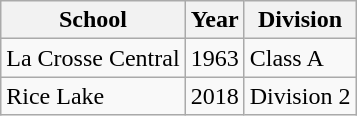<table class="wikitable">
<tr>
<th>School</th>
<th>Year</th>
<th>Division</th>
</tr>
<tr>
<td>La Crosse Central</td>
<td>1963</td>
<td>Class A</td>
</tr>
<tr>
<td>Rice Lake</td>
<td>2018</td>
<td>Division 2</td>
</tr>
</table>
